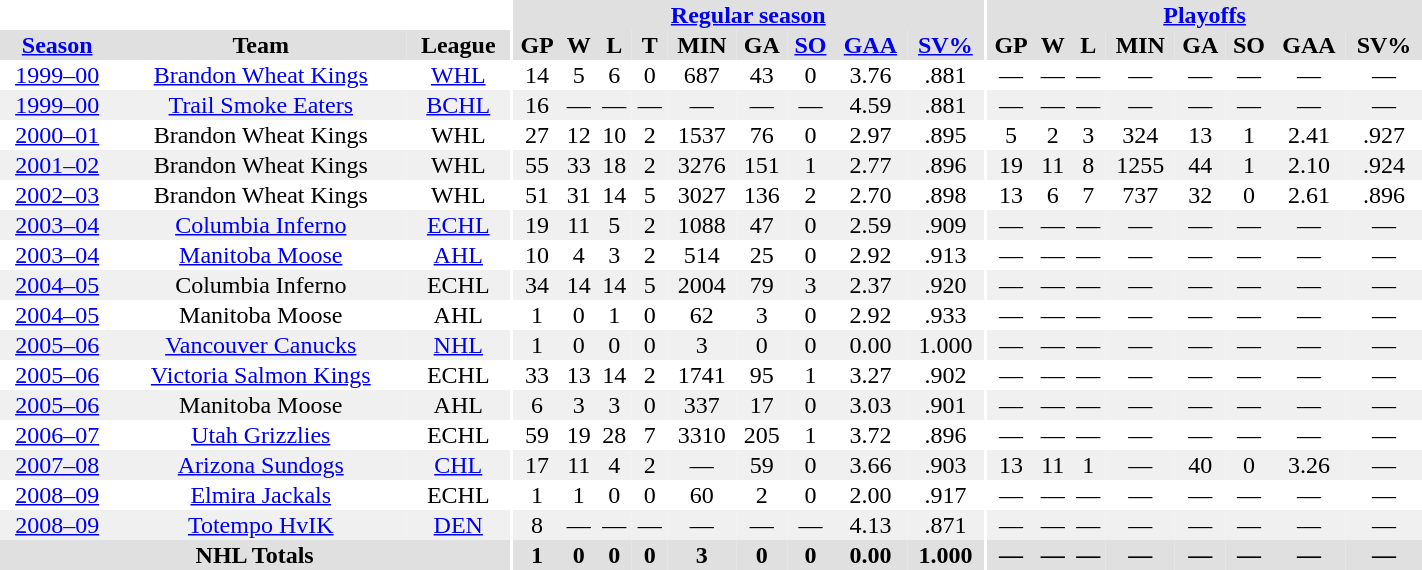<table border="0" cellpadding="1" cellspacing="0" style="width:75%; text-align:center;">
<tr bgcolor="#e0e0e0">
<th colspan="3" bgcolor="#ffffff"></th>
<th rowspan="99" bgcolor="#ffffff"></th>
<th colspan="9" bgcolor="#e0e0e0"><a href='#'>Regular season</a></th>
<th rowspan="99" bgcolor="#ffffff"></th>
<th colspan="8" bgcolor="#e0e0e0"><a href='#'>Playoffs</a></th>
</tr>
<tr bgcolor="#e0e0e0">
<th><a href='#'>Season</a></th>
<th>Team</th>
<th>League</th>
<th>GP</th>
<th>W</th>
<th>L</th>
<th>T</th>
<th>MIN</th>
<th>GA</th>
<th><a href='#'>SO</a></th>
<th><a href='#'>GAA</a></th>
<th><a href='#'>SV%</a></th>
<th>GP</th>
<th>W</th>
<th>L</th>
<th>MIN</th>
<th>GA</th>
<th>SO</th>
<th>GAA</th>
<th>SV%</th>
</tr>
<tr>
<td><a href='#'>1999–00</a></td>
<td><a href='#'>Brandon Wheat Kings</a></td>
<td><a href='#'>WHL</a></td>
<td>14</td>
<td>5</td>
<td>6</td>
<td>0</td>
<td>687</td>
<td>43</td>
<td>0</td>
<td>3.76</td>
<td>.881</td>
<td>—</td>
<td>—</td>
<td>—</td>
<td>—</td>
<td>—</td>
<td>—</td>
<td>—</td>
<td>—</td>
</tr>
<tr bgcolor="#f0f0f0">
<td><a href='#'>1999–00</a></td>
<td><a href='#'>Trail Smoke Eaters</a></td>
<td><a href='#'>BCHL</a></td>
<td>16</td>
<td>—</td>
<td>—</td>
<td>—</td>
<td>—</td>
<td>—</td>
<td>—</td>
<td>4.59</td>
<td>.881</td>
<td>—</td>
<td>—</td>
<td>—</td>
<td>—</td>
<td>—</td>
<td>—</td>
<td>—</td>
<td>—</td>
</tr>
<tr>
<td><a href='#'>2000–01</a></td>
<td>Brandon Wheat Kings</td>
<td>WHL</td>
<td>27</td>
<td>12</td>
<td>10</td>
<td>2</td>
<td>1537</td>
<td>76</td>
<td>0</td>
<td>2.97</td>
<td>.895</td>
<td>5</td>
<td>2</td>
<td>3</td>
<td>324</td>
<td>13</td>
<td>1</td>
<td>2.41</td>
<td>.927</td>
</tr>
<tr bgcolor="#f0f0f0">
<td><a href='#'>2001–02</a></td>
<td>Brandon Wheat Kings</td>
<td>WHL</td>
<td>55</td>
<td>33</td>
<td>18</td>
<td>2</td>
<td>3276</td>
<td>151</td>
<td>1</td>
<td>2.77</td>
<td>.896</td>
<td>19</td>
<td>11</td>
<td>8</td>
<td>1255</td>
<td>44</td>
<td>1</td>
<td>2.10</td>
<td>.924</td>
</tr>
<tr>
<td><a href='#'>2002–03</a></td>
<td>Brandon Wheat Kings</td>
<td>WHL</td>
<td>51</td>
<td>31</td>
<td>14</td>
<td>5</td>
<td>3027</td>
<td>136</td>
<td>2</td>
<td>2.70</td>
<td>.898</td>
<td>13</td>
<td>6</td>
<td>7</td>
<td>737</td>
<td>32</td>
<td>0</td>
<td>2.61</td>
<td>.896</td>
</tr>
<tr bgcolor="#f0f0f0">
<td><a href='#'>2003–04</a></td>
<td><a href='#'>Columbia Inferno</a></td>
<td><a href='#'>ECHL</a></td>
<td>19</td>
<td>11</td>
<td>5</td>
<td>2</td>
<td>1088</td>
<td>47</td>
<td>0</td>
<td>2.59</td>
<td>.909</td>
<td>—</td>
<td>—</td>
<td>—</td>
<td>—</td>
<td>—</td>
<td>—</td>
<td>—</td>
<td>—</td>
</tr>
<tr>
<td><a href='#'>2003–04</a></td>
<td><a href='#'>Manitoba Moose</a></td>
<td><a href='#'>AHL</a></td>
<td>10</td>
<td>4</td>
<td>3</td>
<td>2</td>
<td>514</td>
<td>25</td>
<td>0</td>
<td>2.92</td>
<td>.913</td>
<td>—</td>
<td>—</td>
<td>—</td>
<td>—</td>
<td>—</td>
<td>—</td>
<td>—</td>
<td>—</td>
</tr>
<tr bgcolor="#f0f0f0">
<td><a href='#'>2004–05</a></td>
<td>Columbia Inferno</td>
<td>ECHL</td>
<td>34</td>
<td>14</td>
<td>14</td>
<td>5</td>
<td>2004</td>
<td>79</td>
<td>3</td>
<td>2.37</td>
<td>.920</td>
<td>—</td>
<td>—</td>
<td>—</td>
<td>—</td>
<td>—</td>
<td>—</td>
<td>—</td>
<td>—</td>
</tr>
<tr>
<td><a href='#'>2004–05</a></td>
<td>Manitoba Moose</td>
<td>AHL</td>
<td>1</td>
<td>0</td>
<td>1</td>
<td>0</td>
<td>62</td>
<td>3</td>
<td>0</td>
<td>2.92</td>
<td>.933</td>
<td>—</td>
<td>—</td>
<td>—</td>
<td>—</td>
<td>—</td>
<td>—</td>
<td>—</td>
<td>—</td>
</tr>
<tr bgcolor="#f0f0f0">
<td><a href='#'>2005–06</a></td>
<td><a href='#'>Vancouver Canucks</a></td>
<td><a href='#'>NHL</a></td>
<td>1</td>
<td>0</td>
<td>0</td>
<td>0</td>
<td>3</td>
<td>0</td>
<td>0</td>
<td>0.00</td>
<td>1.000</td>
<td>—</td>
<td>—</td>
<td>—</td>
<td>—</td>
<td>—</td>
<td>—</td>
<td>—</td>
<td>—</td>
</tr>
<tr>
<td><a href='#'>2005–06</a></td>
<td><a href='#'>Victoria Salmon Kings</a></td>
<td>ECHL</td>
<td>33</td>
<td>13</td>
<td>14</td>
<td>2</td>
<td>1741</td>
<td>95</td>
<td>1</td>
<td>3.27</td>
<td>.902</td>
<td>—</td>
<td>—</td>
<td>—</td>
<td>—</td>
<td>—</td>
<td>—</td>
<td>—</td>
<td>—</td>
</tr>
<tr bgcolor="#f0f0f0">
<td><a href='#'>2005–06</a></td>
<td>Manitoba Moose</td>
<td>AHL</td>
<td>6</td>
<td>3</td>
<td>3</td>
<td>0</td>
<td>337</td>
<td>17</td>
<td>0</td>
<td>3.03</td>
<td>.901</td>
<td>—</td>
<td>—</td>
<td>—</td>
<td>—</td>
<td>—</td>
<td>—</td>
<td>—</td>
<td>—</td>
</tr>
<tr>
<td><a href='#'>2006–07</a></td>
<td><a href='#'>Utah Grizzlies</a></td>
<td>ECHL</td>
<td>59</td>
<td>19</td>
<td>28</td>
<td>7</td>
<td>3310</td>
<td>205</td>
<td>1</td>
<td>3.72</td>
<td>.896</td>
<td>—</td>
<td>—</td>
<td>—</td>
<td>—</td>
<td>—</td>
<td>—</td>
<td>—</td>
<td>—</td>
</tr>
<tr bgcolor="#f0f0f0">
<td><a href='#'>2007–08</a></td>
<td><a href='#'>Arizona Sundogs</a></td>
<td><a href='#'>CHL</a></td>
<td>17</td>
<td>11</td>
<td>4</td>
<td>2</td>
<td>—</td>
<td>59</td>
<td>0</td>
<td>3.66</td>
<td>.903</td>
<td>13</td>
<td>11</td>
<td>1</td>
<td>—</td>
<td>40</td>
<td>0</td>
<td>3.26</td>
<td>—</td>
</tr>
<tr>
<td><a href='#'>2008–09</a></td>
<td><a href='#'>Elmira Jackals</a></td>
<td>ECHL</td>
<td>1</td>
<td>1</td>
<td>0</td>
<td>0</td>
<td>60</td>
<td>2</td>
<td>0</td>
<td>2.00</td>
<td>.917</td>
<td>—</td>
<td>—</td>
<td>—</td>
<td>—</td>
<td>—</td>
<td>—</td>
<td>—</td>
<td>—</td>
</tr>
<tr bgcolor="#f0f0f0">
<td><a href='#'>2008–09</a></td>
<td><a href='#'>Totempo HvIK</a></td>
<td><a href='#'>DEN</a></td>
<td>8</td>
<td>—</td>
<td>—</td>
<td>—</td>
<td>—</td>
<td>—</td>
<td>—</td>
<td>4.13</td>
<td>.871</td>
<td>—</td>
<td>—</td>
<td>—</td>
<td>—</td>
<td>—</td>
<td>—</td>
<td>—</td>
<td>—</td>
</tr>
<tr bgcolor="#e0e0e0">
<th colspan="3" align="center">NHL Totals</th>
<th>1</th>
<th>0</th>
<th>0</th>
<th>0</th>
<th>3</th>
<th>0</th>
<th>0</th>
<th>0.00</th>
<th>1.000</th>
<th>—</th>
<th>—</th>
<th>—</th>
<th>—</th>
<th>—</th>
<th>—</th>
<th>—</th>
<th>—</th>
</tr>
</table>
